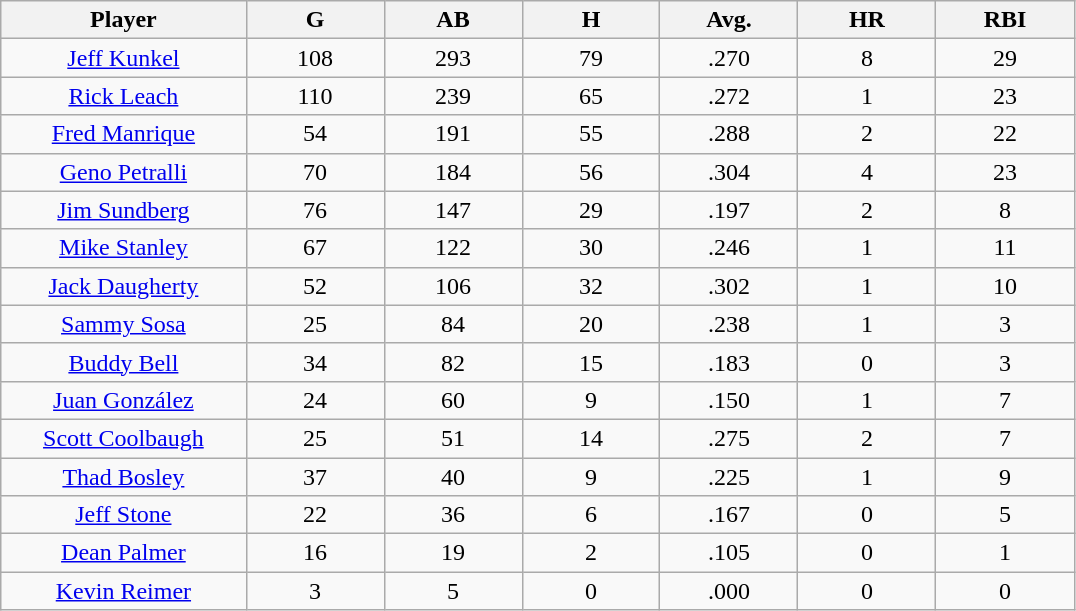<table class="wikitable sortable">
<tr>
<th bgcolor="#DDDDFF" width="16%">Player</th>
<th bgcolor="#DDDDFF" width="9%">G</th>
<th bgcolor="#DDDDFF" width="9%">AB</th>
<th bgcolor="#DDDDFF" width="9%">H</th>
<th bgcolor="#DDDDFF" width="9%">Avg.</th>
<th bgcolor="#DDDDFF" width="9%">HR</th>
<th bgcolor="#DDDDFF" width="9%">RBI</th>
</tr>
<tr align="center">
<td><a href='#'>Jeff Kunkel</a></td>
<td>108</td>
<td>293</td>
<td>79</td>
<td>.270</td>
<td>8</td>
<td>29</td>
</tr>
<tr align=center>
<td><a href='#'>Rick Leach</a></td>
<td>110</td>
<td>239</td>
<td>65</td>
<td>.272</td>
<td>1</td>
<td>23</td>
</tr>
<tr align=center>
<td><a href='#'>Fred Manrique</a></td>
<td>54</td>
<td>191</td>
<td>55</td>
<td>.288</td>
<td>2</td>
<td>22</td>
</tr>
<tr align=center>
<td><a href='#'>Geno Petralli</a></td>
<td>70</td>
<td>184</td>
<td>56</td>
<td>.304</td>
<td>4</td>
<td>23</td>
</tr>
<tr align=center>
<td><a href='#'>Jim Sundberg</a></td>
<td>76</td>
<td>147</td>
<td>29</td>
<td>.197</td>
<td>2</td>
<td>8</td>
</tr>
<tr align=center>
<td><a href='#'>Mike Stanley</a></td>
<td>67</td>
<td>122</td>
<td>30</td>
<td>.246</td>
<td>1</td>
<td>11</td>
</tr>
<tr align=center>
<td><a href='#'>Jack Daugherty</a></td>
<td>52</td>
<td>106</td>
<td>32</td>
<td>.302</td>
<td>1</td>
<td>10</td>
</tr>
<tr align="center">
<td><a href='#'>Sammy Sosa</a></td>
<td>25</td>
<td>84</td>
<td>20</td>
<td>.238</td>
<td>1</td>
<td>3</td>
</tr>
<tr align=center>
<td><a href='#'>Buddy Bell</a></td>
<td>34</td>
<td>82</td>
<td>15</td>
<td>.183</td>
<td>0</td>
<td>3</td>
</tr>
<tr align=center>
<td><a href='#'>Juan González</a></td>
<td>24</td>
<td>60</td>
<td>9</td>
<td>.150</td>
<td>1</td>
<td>7</td>
</tr>
<tr align="center">
<td><a href='#'>Scott Coolbaugh</a></td>
<td>25</td>
<td>51</td>
<td>14</td>
<td>.275</td>
<td>2</td>
<td>7</td>
</tr>
<tr align=center>
<td><a href='#'>Thad Bosley</a></td>
<td>37</td>
<td>40</td>
<td>9</td>
<td>.225</td>
<td>1</td>
<td>9</td>
</tr>
<tr align=center>
<td><a href='#'>Jeff Stone</a></td>
<td>22</td>
<td>36</td>
<td>6</td>
<td>.167</td>
<td>0</td>
<td>5</td>
</tr>
<tr align=center>
<td><a href='#'>Dean Palmer</a></td>
<td>16</td>
<td>19</td>
<td>2</td>
<td>.105</td>
<td>0</td>
<td>1</td>
</tr>
<tr align=center>
<td><a href='#'>Kevin Reimer</a></td>
<td>3</td>
<td>5</td>
<td>0</td>
<td>.000</td>
<td>0</td>
<td>0</td>
</tr>
</table>
